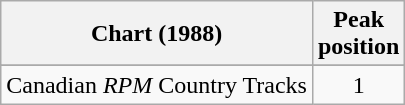<table class="wikitable sortable">
<tr>
<th align="left">Chart (1988)</th>
<th align="center">Peak<br>position</th>
</tr>
<tr>
</tr>
<tr>
<td align="left">Canadian <em>RPM</em> Country Tracks</td>
<td align="center">1</td>
</tr>
</table>
